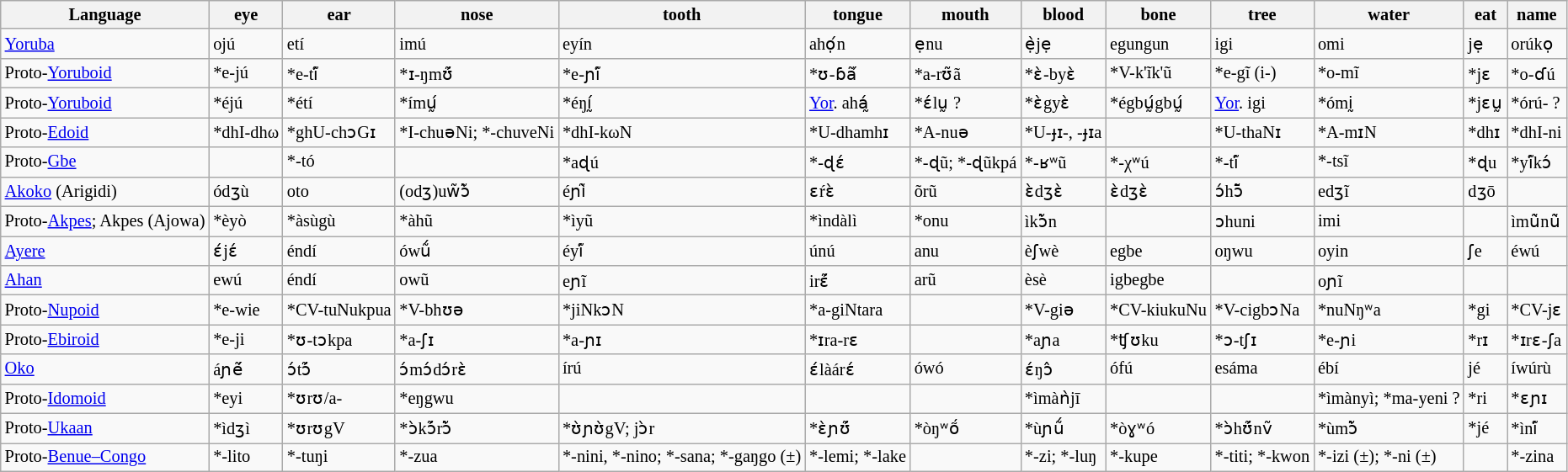<table class="wikitable sortable"  style="font-size: 85%">
<tr>
<th>Language</th>
<th>eye</th>
<th>ear</th>
<th>nose</th>
<th>tooth</th>
<th>tongue</th>
<th>mouth</th>
<th>blood</th>
<th>bone</th>
<th>tree</th>
<th>water</th>
<th>eat</th>
<th>name</th>
</tr>
<tr>
<td><a href='#'>Yoruba</a></td>
<td>ojú</td>
<td>etí</td>
<td>imú</td>
<td>eyín</td>
<td>ahọ́n</td>
<td>ẹnu</td>
<td>ẹ̀jẹ</td>
<td>egungun</td>
<td>igi</td>
<td>omi</td>
<td>jẹ</td>
<td>orúkọ</td>
</tr>
<tr>
<td>Proto-<a href='#'>Yoruboid</a></td>
<td>*e-jú</td>
<td>*e-tĩ́</td>
<td>*ɪ-ŋmʊ̃́</td>
<td>*e-ɲĩ́</td>
<td>*ʊ-ɓã́</td>
<td>*a-rʊ̃ã</td>
<td>*ɛ̀-byɛ̀</td>
<td>*V-k'ĩk'ũ</td>
<td>*e-gĩ (i-)</td>
<td>*o-mĩ</td>
<td>*jɛ</td>
<td>*o-ɗú</td>
</tr>
<tr>
<td>Proto-<a href='#'>Yoruboid</a></td>
<td>*éjú</td>
<td>*étí</td>
<td>*ímṵ́</td>
<td>*éŋḭ́</td>
<td><a href='#'>Yor</a>. ahá̰</td>
<td>*ɛ́lṵ ?</td>
<td>*ɛ̀gyɛ̀</td>
<td>*égbṵ́gbṵ́</td>
<td><a href='#'>Yor</a>. igi</td>
<td>*ómḭ</td>
<td>*jɛṵ</td>
<td>*órú- ?</td>
</tr>
<tr>
<td>Proto-<a href='#'>Edoid</a></td>
<td>*dhI-dhω</td>
<td>*ghU-chɔGɪ</td>
<td>*I-chuəNi; *-chuveNi</td>
<td>*dhI-kωN</td>
<td>*U-dhamhɪ</td>
<td>*A-nuə</td>
<td>*U-ɟɪ-, -ɟɪa</td>
<td></td>
<td>*U-thaNɪ</td>
<td>*A-mɪN</td>
<td>*dhɪ</td>
<td>*dhI-ni</td>
</tr>
<tr>
<td>Proto-<a href='#'>Gbe</a></td>
<td></td>
<td>*-tó</td>
<td></td>
<td>*aɖú</td>
<td>*-ɖɛ́</td>
<td>*-ɖũ; *-ɖũkpá</td>
<td>*-ʁʷũ</td>
<td>*-χʷú</td>
<td>*-tĩ́</td>
<td>*-tsĩ</td>
<td>*ɖu</td>
<td>*yĩ́kɔ́</td>
</tr>
<tr>
<td><a href='#'>Akoko</a> (Arigidi)</td>
<td>ódʒù</td>
<td>oto</td>
<td>(odʒ)uw̃ɔ̃̀</td>
<td>éɲì̃</td>
<td>ɛŕɛ̀</td>
<td>õrũ</td>
<td>ɛ̀dʒɛ̀</td>
<td>ɛ̀dʒɛ̀</td>
<td>ɔ́hɔ̃̄</td>
<td>edʒĩ</td>
<td>dʒō</td>
<td></td>
</tr>
<tr>
<td>Proto-<a href='#'>Akpes</a>; Akpes (Ajowa)</td>
<td>*èyò</td>
<td>*àsùgù</td>
<td>*àhũ</td>
<td>*ìyũ</td>
<td>*ìndàlì</td>
<td>*onu</td>
<td>ìkɔ̃̀n</td>
<td></td>
<td>ɔhuni</td>
<td>imi</td>
<td></td>
<td>ìmũ̀nũ̀</td>
</tr>
<tr>
<td><a href='#'>Ayere</a></td>
<td>ɛ́jɛ́</td>
<td>éndí</td>
<td>ówṹ</td>
<td>éyĩ́</td>
<td>únú</td>
<td>anu</td>
<td>èʃwè</td>
<td>egbe</td>
<td>oŋwu</td>
<td>oyin</td>
<td>ʃe</td>
<td>éwú</td>
</tr>
<tr>
<td><a href='#'>Ahan</a></td>
<td>ewú</td>
<td>éndí</td>
<td>owũ</td>
<td>eɲĩ</td>
<td>irɛ̃́</td>
<td>arũ</td>
<td>èsè</td>
<td>igbegbe</td>
<td></td>
<td>oɲĩ</td>
<td></td>
<td></td>
</tr>
<tr>
<td>Proto-<a href='#'>Nupoid</a></td>
<td>*e-wie</td>
<td>*CV-tuNukpua</td>
<td>*V-bhʊə</td>
<td>*jiNkɔN</td>
<td>*a-giNtara</td>
<td></td>
<td>*V-giə</td>
<td>*CV-kiukuNu</td>
<td>*V-cigbɔNa</td>
<td>*nuNŋʷa</td>
<td>*gi</td>
<td>*CV-jɛ</td>
</tr>
<tr>
<td>Proto-<a href='#'>Ebiroid</a></td>
<td>*e-ji</td>
<td>*ʊ-tɔkpa</td>
<td>*a-ʃɪ</td>
<td>*a-ɲɪ</td>
<td>*ɪra-rɛ</td>
<td></td>
<td>*aɲa</td>
<td>*ʧʊku</td>
<td>*ɔ-tʃɪ</td>
<td>*e-ɲi</td>
<td>*rɪ</td>
<td>*ɪrɛ-ʃa</td>
</tr>
<tr>
<td><a href='#'>Oko</a></td>
<td>áɲẽ́</td>
<td>ɔ́tɔ̃́</td>
<td>ɔ́mɔ́dɔ́rɛ̀</td>
<td>írú</td>
<td>ɛ́làárɛ́</td>
<td>ówó</td>
<td>ɛ́ŋɔ̂</td>
<td>ófú</td>
<td>esáma</td>
<td>ébí</td>
<td>jé</td>
<td>íwúrù</td>
</tr>
<tr>
<td>Proto-<a href='#'>Idomoid</a></td>
<td>*eyi</td>
<td>*ʊrʊ/a-</td>
<td>*eŋgwu</td>
<td></td>
<td></td>
<td></td>
<td>*ìmàǹjī</td>
<td></td>
<td></td>
<td>*ìmànyì; *ma-yeni ?</td>
<td>*ri</td>
<td>*ɛɲɪ</td>
</tr>
<tr>
<td>Proto-<a href='#'>Ukaan</a></td>
<td>*ìdʒì</td>
<td>*ʊrʊgV</td>
<td>*ɔ̀kɔ̃́rɔ̃̀</td>
<td>*ʊ̀ɲʊ̀gV; jɔ̀r</td>
<td>*ɛ̀ɲʊ̃́</td>
<td>*òŋʷṍ</td>
<td>*ùɲṹ</td>
<td>*òɣʷó</td>
<td>*ɔ̀hʊ̃́nṽ</td>
<td>*ùmɔ̃̀</td>
<td>*jé</td>
<td>*ìnĩ́</td>
</tr>
<tr>
<td>Proto-<a href='#'>Benue–Congo</a></td>
<td>*-lito</td>
<td>*-tuŋi</td>
<td>*-zua</td>
<td>*-nini, *-nino; *-sana; *-gaŋgo (±)</td>
<td>*-lemi; *-lake</td>
<td></td>
<td>*-zi; *-luŋ</td>
<td>*-kupe</td>
<td>*-titi; *-kwon</td>
<td>*-izi (±); *-ni (±)</td>
<td></td>
<td>*-zina</td>
</tr>
</table>
